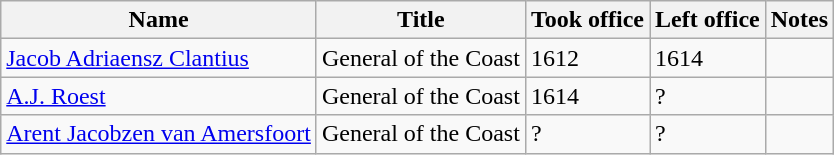<table class=wikitable>
<tr>
<th>Name</th>
<th>Title</th>
<th>Took office</th>
<th>Left office</th>
<th>Notes</th>
</tr>
<tr>
<td><a href='#'>Jacob Adriaensz Clantius</a></td>
<td>General of the Coast</td>
<td>1612</td>
<td>1614</td>
<td></td>
</tr>
<tr>
<td><a href='#'>A.J. Roest</a></td>
<td>General of the Coast</td>
<td>1614</td>
<td>?</td>
<td></td>
</tr>
<tr>
<td><a href='#'>Arent Jacobzen van Amersfoort</a></td>
<td>General of the Coast</td>
<td>?</td>
<td>?</td>
<td></td>
</tr>
</table>
